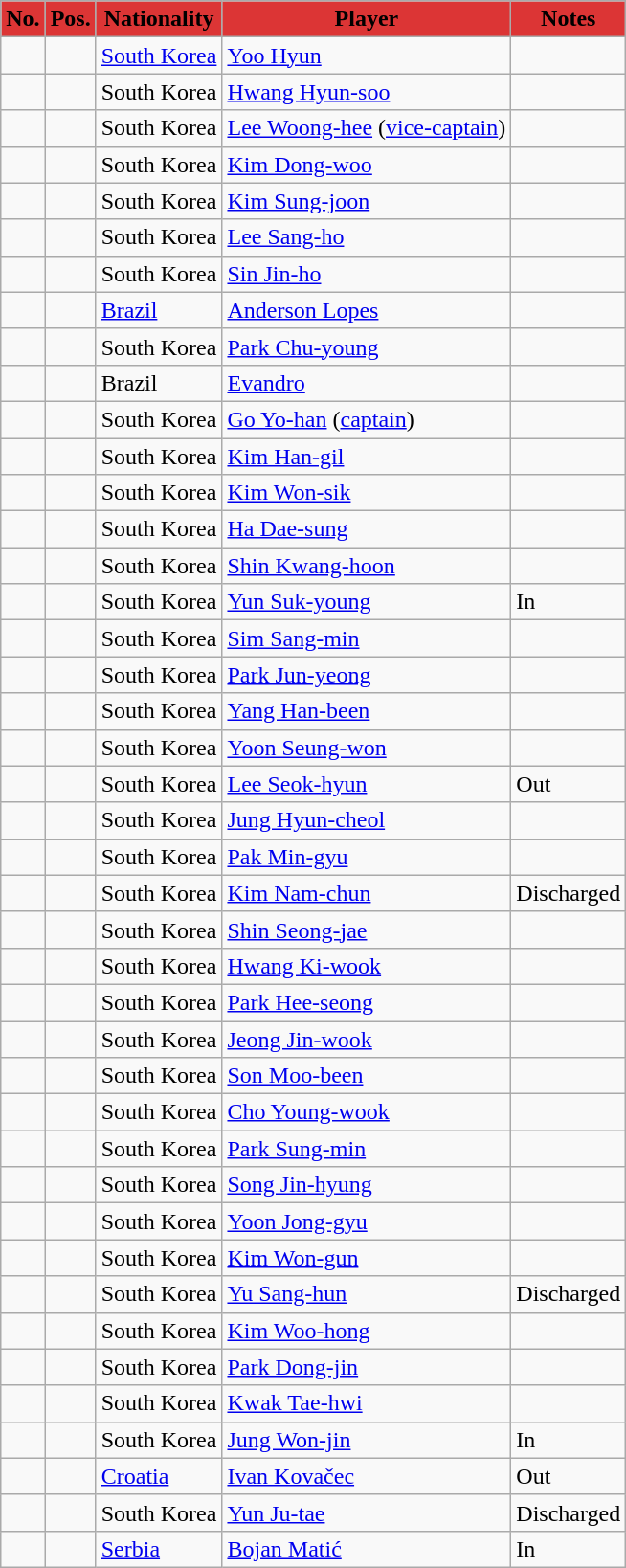<table class="wikitable sortable" style="text-align: left">
<tr>
<th style="color:#000000; background:#DC3535;">No.</th>
<th style="color:#000000; background:#DC3535;">Pos.</th>
<th style="color:#000000; background:#DC3535;">Nationality</th>
<th style="color:#000000; background:#DC3535;">Player</th>
<th style="color:#000000; background:#DC3535;">Notes</th>
</tr>
<tr>
<td></td>
<td></td>
<td> <a href='#'>South Korea</a></td>
<td><a href='#'>Yoo Hyun</a></td>
<td></td>
</tr>
<tr>
<td></td>
<td></td>
<td> South Korea</td>
<td><a href='#'>Hwang Hyun-soo</a></td>
<td></td>
</tr>
<tr>
<td></td>
<td></td>
<td> South Korea</td>
<td><a href='#'>Lee Woong-hee</a> (<a href='#'>vice-captain</a>)</td>
<td></td>
</tr>
<tr>
<td></td>
<td></td>
<td> South Korea</td>
<td><a href='#'>Kim Dong-woo</a></td>
<td></td>
</tr>
<tr>
<td></td>
<td></td>
<td> South Korea</td>
<td><a href='#'>Kim Sung-joon</a></td>
<td></td>
</tr>
<tr>
<td></td>
<td></td>
<td> South Korea</td>
<td><a href='#'>Lee Sang-ho</a></td>
<td></td>
</tr>
<tr>
<td></td>
<td></td>
<td> South Korea</td>
<td><a href='#'>Sin Jin-ho</a></td>
<td></td>
</tr>
<tr>
<td></td>
<td></td>
<td> <a href='#'>Brazil</a></td>
<td><a href='#'>Anderson Lopes</a></td>
<td></td>
</tr>
<tr>
<td></td>
<td></td>
<td> South Korea</td>
<td><a href='#'>Park Chu-young</a></td>
<td></td>
</tr>
<tr>
<td></td>
<td></td>
<td> Brazil</td>
<td><a href='#'>Evandro</a></td>
<td></td>
</tr>
<tr>
<td></td>
<td></td>
<td> South Korea</td>
<td><a href='#'>Go Yo-han</a> (<a href='#'>captain</a>)</td>
<td></td>
</tr>
<tr>
<td></td>
<td></td>
<td> South Korea</td>
<td><a href='#'>Kim Han-gil</a></td>
<td></td>
</tr>
<tr>
<td></td>
<td></td>
<td> South Korea</td>
<td><a href='#'>Kim Won-sik</a></td>
<td></td>
</tr>
<tr>
<td></td>
<td></td>
<td> South Korea</td>
<td><a href='#'>Ha Dae-sung</a></td>
<td></td>
</tr>
<tr>
<td></td>
<td></td>
<td> South Korea</td>
<td><a href='#'>Shin Kwang-hoon</a></td>
<td></td>
</tr>
<tr>
<td></td>
<td></td>
<td> South Korea</td>
<td><a href='#'>Yun Suk-young</a></td>
<td>In</td>
</tr>
<tr>
<td></td>
<td></td>
<td> South Korea</td>
<td><a href='#'>Sim Sang-min</a></td>
<td></td>
</tr>
<tr>
<td></td>
<td></td>
<td> South Korea</td>
<td><a href='#'>Park Jun-yeong</a></td>
<td></td>
</tr>
<tr>
<td></td>
<td></td>
<td> South Korea</td>
<td><a href='#'>Yang Han-been</a></td>
<td></td>
</tr>
<tr>
<td></td>
<td></td>
<td> South Korea</td>
<td><a href='#'>Yoon Seung-won</a></td>
<td></td>
</tr>
<tr>
<td></td>
<td></td>
<td> South Korea</td>
<td><a href='#'>Lee Seok-hyun</a></td>
<td>Out</td>
</tr>
<tr>
<td></td>
<td></td>
<td> South Korea</td>
<td><a href='#'>Jung Hyun-cheol</a></td>
<td></td>
</tr>
<tr>
<td></td>
<td></td>
<td> South Korea</td>
<td><a href='#'>Pak Min-gyu</a></td>
<td></td>
</tr>
<tr>
<td></td>
<td></td>
<td> South Korea</td>
<td><a href='#'>Kim Nam-chun</a></td>
<td>Discharged</td>
</tr>
<tr>
<td></td>
<td></td>
<td> South Korea</td>
<td><a href='#'>Shin Seong-jae</a></td>
<td></td>
</tr>
<tr>
<td></td>
<td></td>
<td> South Korea</td>
<td><a href='#'>Hwang Ki-wook</a></td>
<td></td>
</tr>
<tr>
<td></td>
<td></td>
<td> South Korea</td>
<td><a href='#'>Park Hee-seong</a></td>
<td></td>
</tr>
<tr>
<td></td>
<td></td>
<td> South Korea</td>
<td><a href='#'>Jeong Jin-wook</a></td>
<td></td>
</tr>
<tr>
<td></td>
<td></td>
<td> South Korea</td>
<td><a href='#'>Son Moo-been</a></td>
<td></td>
</tr>
<tr>
<td></td>
<td></td>
<td> South Korea</td>
<td><a href='#'>Cho Young-wook</a></td>
<td></td>
</tr>
<tr>
<td></td>
<td></td>
<td> South Korea</td>
<td><a href='#'>Park Sung-min</a></td>
<td></td>
</tr>
<tr>
<td></td>
<td></td>
<td> South Korea</td>
<td><a href='#'>Song Jin-hyung</a></td>
<td></td>
</tr>
<tr>
<td></td>
<td></td>
<td> South Korea</td>
<td><a href='#'>Yoon Jong-gyu</a></td>
<td></td>
</tr>
<tr>
<td></td>
<td></td>
<td> South Korea</td>
<td><a href='#'>Kim Won-gun</a></td>
<td></td>
</tr>
<tr>
<td></td>
<td></td>
<td> South Korea</td>
<td><a href='#'>Yu Sang-hun</a></td>
<td>Discharged</td>
</tr>
<tr>
<td></td>
<td></td>
<td> South Korea</td>
<td><a href='#'>Kim Woo-hong</a></td>
<td></td>
</tr>
<tr>
<td></td>
<td></td>
<td> South Korea</td>
<td><a href='#'>Park Dong-jin</a></td>
<td></td>
</tr>
<tr>
<td></td>
<td></td>
<td> South Korea</td>
<td><a href='#'>Kwak Tae-hwi</a></td>
<td></td>
</tr>
<tr>
<td></td>
<td></td>
<td> South Korea</td>
<td><a href='#'>Jung Won-jin</a></td>
<td>In</td>
</tr>
<tr>
<td></td>
<td></td>
<td> <a href='#'>Croatia</a></td>
<td><a href='#'>Ivan Kovačec</a></td>
<td>Out</td>
</tr>
<tr>
<td></td>
<td></td>
<td> South Korea</td>
<td><a href='#'>Yun Ju-tae</a></td>
<td>Discharged</td>
</tr>
<tr>
<td></td>
<td></td>
<td> <a href='#'>Serbia</a></td>
<td><a href='#'>Bojan Matić</a></td>
<td>In</td>
</tr>
</table>
